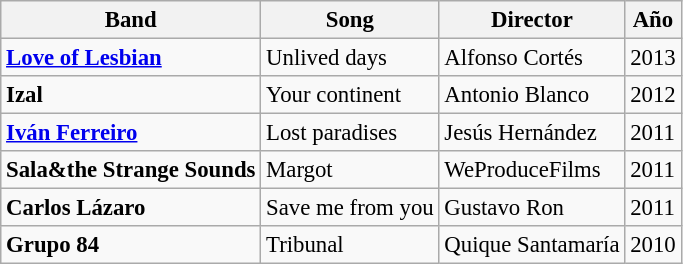<table class="wikitable" style="font-size: 95%;">
<tr>
<th>Band</th>
<th>Song</th>
<th>Director</th>
<th>Año</th>
</tr>
<tr>
<td><strong><a href='#'>Love of Lesbian</a></strong></td>
<td>Unlived days</td>
<td>Alfonso Cortés</td>
<td>2013</td>
</tr>
<tr>
<td><strong>Izal</strong></td>
<td>Your continent</td>
<td>Antonio Blanco</td>
<td>2012</td>
</tr>
<tr>
<td><strong><a href='#'>Iván Ferreiro</a></strong></td>
<td>Lost paradises</td>
<td>Jesús Hernández</td>
<td>2011</td>
</tr>
<tr>
<td><strong>Sala&the Strange Sounds</strong></td>
<td>Margot</td>
<td>WeProduceFilms</td>
<td>2011</td>
</tr>
<tr>
<td><strong>Carlos Lázaro</strong></td>
<td>Save me from you</td>
<td>Gustavo Ron</td>
<td>2011</td>
</tr>
<tr>
<td><strong>Grupo 84</strong></td>
<td>Tribunal</td>
<td>Quique Santamaría</td>
<td>2010</td>
</tr>
</table>
